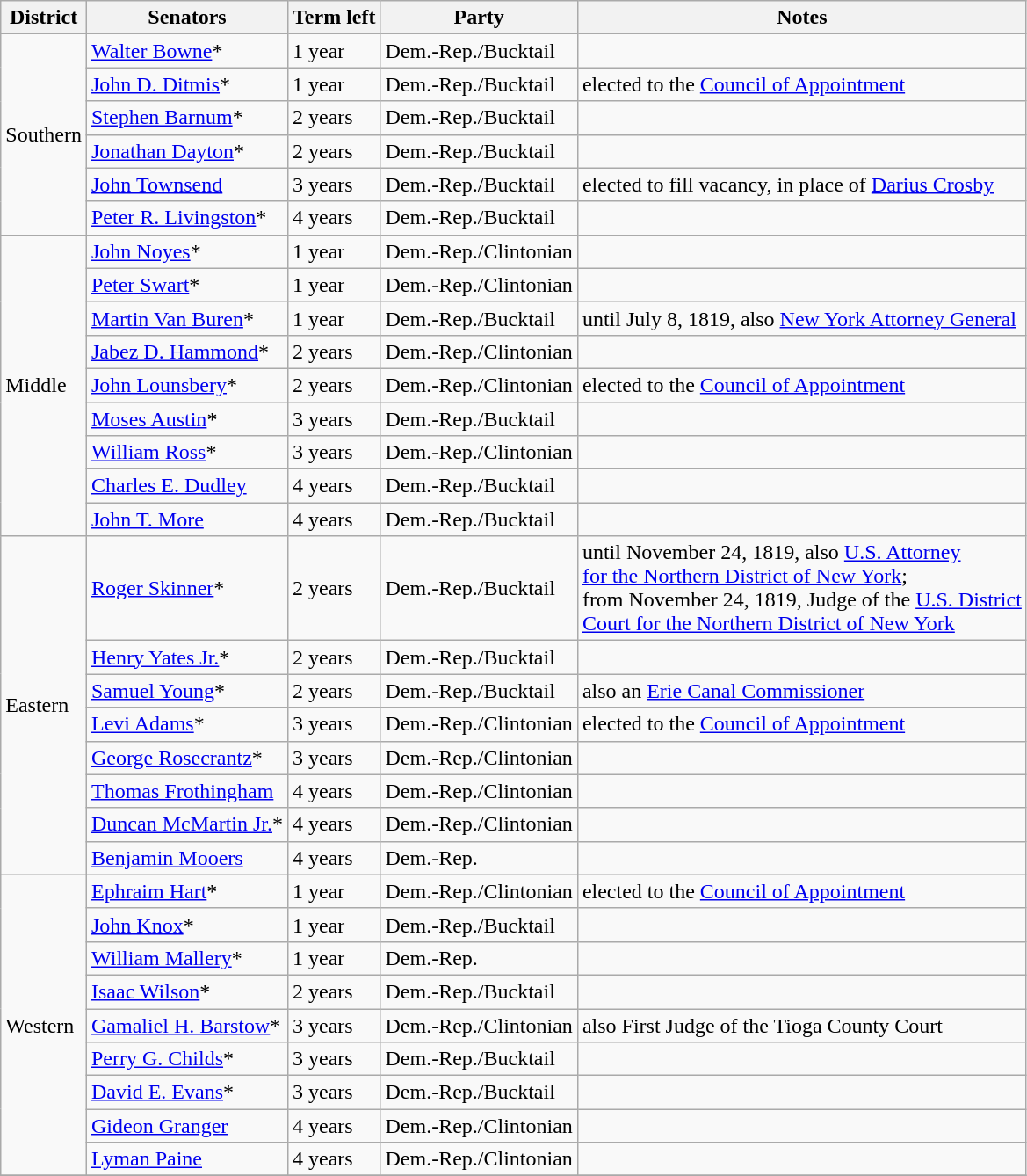<table class=wikitable>
<tr>
<th>District</th>
<th>Senators</th>
<th>Term left</th>
<th>Party</th>
<th>Notes</th>
</tr>
<tr>
<td rowspan="6">Southern</td>
<td><a href='#'>Walter Bowne</a>*</td>
<td>1 year</td>
<td>Dem.-Rep./Bucktail</td>
<td></td>
</tr>
<tr>
<td><a href='#'>John D. Ditmis</a>*</td>
<td>1 year</td>
<td>Dem.-Rep./Bucktail</td>
<td>elected to the <a href='#'>Council of Appointment</a></td>
</tr>
<tr>
<td><a href='#'>Stephen Barnum</a>*</td>
<td>2 years</td>
<td>Dem.-Rep./Bucktail</td>
<td></td>
</tr>
<tr>
<td><a href='#'>Jonathan Dayton</a>*</td>
<td>2 years</td>
<td>Dem.-Rep./Bucktail</td>
<td></td>
</tr>
<tr>
<td><a href='#'>John Townsend</a></td>
<td>3 years</td>
<td>Dem.-Rep./Bucktail</td>
<td>elected to fill vacancy, in place of <a href='#'>Darius Crosby</a></td>
</tr>
<tr>
<td><a href='#'>Peter R. Livingston</a>*</td>
<td>4 years</td>
<td>Dem.-Rep./Bucktail</td>
<td></td>
</tr>
<tr>
<td rowspan="9">Middle</td>
<td><a href='#'>John Noyes</a>*</td>
<td>1 year</td>
<td>Dem.-Rep./Clintonian</td>
<td></td>
</tr>
<tr>
<td><a href='#'>Peter Swart</a>*</td>
<td>1 year</td>
<td>Dem.-Rep./Clintonian</td>
<td></td>
</tr>
<tr>
<td><a href='#'>Martin Van Buren</a>*</td>
<td>1 year</td>
<td>Dem.-Rep./Bucktail</td>
<td>until July 8, 1819, also <a href='#'>New York Attorney General</a></td>
</tr>
<tr>
<td><a href='#'>Jabez D. Hammond</a>*</td>
<td>2 years</td>
<td>Dem.-Rep./Clintonian</td>
<td></td>
</tr>
<tr>
<td><a href='#'>John Lounsbery</a>*</td>
<td>2 years</td>
<td>Dem.-Rep./Clintonian</td>
<td>elected to the <a href='#'>Council of Appointment</a></td>
</tr>
<tr>
<td><a href='#'>Moses Austin</a>*</td>
<td>3 years</td>
<td>Dem.-Rep./Bucktail</td>
<td></td>
</tr>
<tr>
<td><a href='#'>William Ross</a>*</td>
<td>3 years</td>
<td>Dem.-Rep./Clintonian</td>
<td></td>
</tr>
<tr>
<td><a href='#'>Charles E. Dudley</a></td>
<td>4 years</td>
<td>Dem.-Rep./Bucktail</td>
<td></td>
</tr>
<tr>
<td><a href='#'>John T. More</a></td>
<td>4 years</td>
<td>Dem.-Rep./Bucktail</td>
<td></td>
</tr>
<tr>
<td rowspan="8">Eastern</td>
<td><a href='#'>Roger Skinner</a>*</td>
<td>2 years</td>
<td>Dem.-Rep./Bucktail</td>
<td>until November 24, 1819, also <a href='#'>U.S. Attorney <br>for the Northern District of New York</a>; <br>from November 24, 1819, Judge of the <a href='#'>U.S. District <br>Court for the Northern District of New York</a></td>
</tr>
<tr>
<td><a href='#'>Henry Yates Jr.</a>*</td>
<td>2 years</td>
<td>Dem.-Rep./Bucktail</td>
<td></td>
</tr>
<tr>
<td><a href='#'>Samuel Young</a>*</td>
<td>2 years</td>
<td>Dem.-Rep./Bucktail</td>
<td>also an <a href='#'>Erie Canal Commissioner</a></td>
</tr>
<tr>
<td><a href='#'>Levi Adams</a>*</td>
<td>3 years</td>
<td>Dem.-Rep./Clintonian</td>
<td>elected to the <a href='#'>Council of Appointment</a></td>
</tr>
<tr>
<td><a href='#'>George Rosecrantz</a>*</td>
<td>3 years</td>
<td>Dem.-Rep./Clintonian</td>
<td></td>
</tr>
<tr>
<td><a href='#'>Thomas Frothingham</a></td>
<td>4 years</td>
<td>Dem.-Rep./Clintonian</td>
<td></td>
</tr>
<tr>
<td><a href='#'>Duncan McMartin Jr.</a>*</td>
<td>4 years</td>
<td>Dem.-Rep./Clintonian</td>
<td></td>
</tr>
<tr>
<td><a href='#'>Benjamin Mooers</a></td>
<td>4 years</td>
<td>Dem.-Rep.</td>
<td></td>
</tr>
<tr>
<td rowspan="9">Western</td>
<td><a href='#'>Ephraim Hart</a>*</td>
<td>1 year</td>
<td>Dem.-Rep./Clintonian</td>
<td>elected to the <a href='#'>Council of Appointment</a></td>
</tr>
<tr>
<td><a href='#'>John Knox</a>*</td>
<td>1 year</td>
<td>Dem.-Rep./Bucktail</td>
<td></td>
</tr>
<tr>
<td><a href='#'>William Mallery</a>*</td>
<td>1 year</td>
<td>Dem.-Rep.</td>
<td></td>
</tr>
<tr>
<td><a href='#'>Isaac Wilson</a>*</td>
<td>2 years</td>
<td>Dem.-Rep./Bucktail</td>
<td></td>
</tr>
<tr>
<td><a href='#'>Gamaliel H. Barstow</a>*</td>
<td>3 years</td>
<td>Dem.-Rep./Clintonian</td>
<td>also First Judge of the Tioga County Court</td>
</tr>
<tr>
<td><a href='#'>Perry G. Childs</a>*</td>
<td>3 years</td>
<td>Dem.-Rep./Bucktail</td>
<td></td>
</tr>
<tr>
<td><a href='#'>David E. Evans</a>*</td>
<td>3 years</td>
<td>Dem.-Rep./Bucktail</td>
<td></td>
</tr>
<tr>
<td><a href='#'>Gideon Granger</a></td>
<td>4 years</td>
<td>Dem.-Rep./Clintonian</td>
<td></td>
</tr>
<tr>
<td><a href='#'>Lyman Paine</a></td>
<td>4 years</td>
<td>Dem.-Rep./Clintonian</td>
<td></td>
</tr>
<tr>
</tr>
</table>
